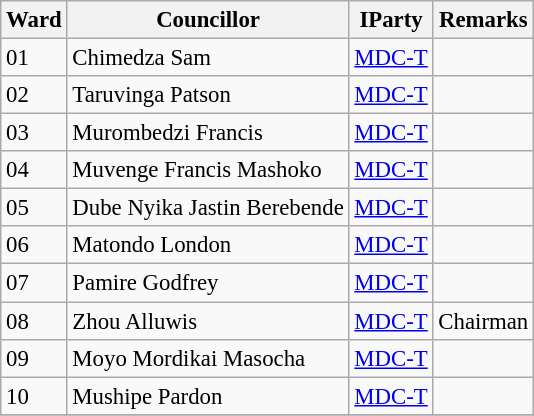<table class="wikitable sortable" style="font-size: 95%;">
<tr>
<th>Ward</th>
<th>Councillor</th>
<th>IParty</th>
<th>Remarks</th>
</tr>
<tr>
<td>01</td>
<td>Chimedza Sam</td>
<td><a href='#'>MDC-T</a></td>
<td></td>
</tr>
<tr>
<td>02</td>
<td>Taruvinga Patson</td>
<td><a href='#'>MDC-T</a></td>
<td></td>
</tr>
<tr>
<td>03</td>
<td>Murombedzi Francis</td>
<td><a href='#'>MDC-T</a></td>
<td></td>
</tr>
<tr>
<td>04</td>
<td>Muvenge Francis Mashoko</td>
<td><a href='#'>MDC-T</a></td>
<td></td>
</tr>
<tr>
<td>05</td>
<td>Dube Nyika Jastin Berebende</td>
<td><a href='#'>MDC-T</a></td>
<td></td>
</tr>
<tr>
<td>06</td>
<td>Matondo London</td>
<td><a href='#'>MDC-T</a></td>
<td></td>
</tr>
<tr>
<td>07</td>
<td>Pamire Godfrey</td>
<td><a href='#'>MDC-T</a></td>
<td></td>
</tr>
<tr>
<td>08</td>
<td>Zhou Alluwis</td>
<td><a href='#'>MDC-T</a></td>
<td>Chairman</td>
</tr>
<tr>
<td>09</td>
<td>Moyo Mordikai Masocha</td>
<td><a href='#'>MDC-T</a></td>
<td></td>
</tr>
<tr>
<td>10</td>
<td>Mushipe Pardon</td>
<td><a href='#'>MDC-T</a></td>
<td></td>
</tr>
<tr>
</tr>
</table>
